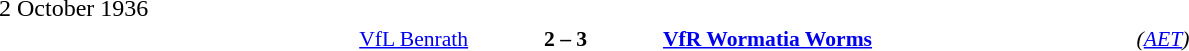<table width=100% cellspacing=1>
<tr>
<th width=25%></th>
<th width=10%></th>
<th width=25%></th>
<th></th>
</tr>
<tr>
<td>2 October 1936</td>
</tr>
<tr style=font-size:90%>
<td align=right><a href='#'>VfL Benrath</a></td>
<td align=center><strong>2 – 3</strong></td>
<td><strong><a href='#'>VfR Wormatia Worms</a></strong></td>
<td><em>(<a href='#'>AET</a>)</em></td>
</tr>
</table>
